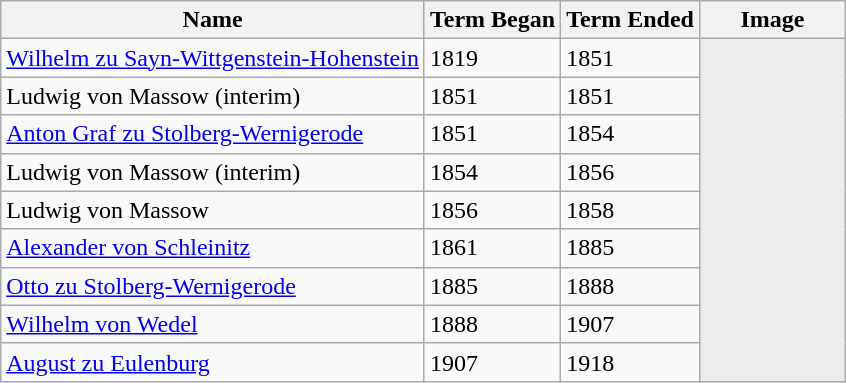<table class="wikitable zebra">
<tr class="hintergrundfarbe6">
<th>Name</th>
<th>Term Began</th>
<th>Term Ended</th>
<th>Image</th>
</tr>
<tr>
<td><a href='#'>Wilhelm zu Sayn-Wittgenstein-Hohenstein</a></td>
<td>1819</td>
<td>1851</td>
<th rowspan="35" valign="top" style="background:#ececec" width="90"><br>

</th>
</tr>
<tr>
<td>Ludwig von Massow (interim)</td>
<td>1851</td>
<td>1851</td>
</tr>
<tr>
<td><a href='#'>Anton Graf zu Stolberg-Wernigerode</a></td>
<td>1851</td>
<td>1854</td>
</tr>
<tr>
<td>Ludwig von Massow (interim)</td>
<td>1854</td>
<td>1856</td>
</tr>
<tr>
<td>Ludwig von Massow</td>
<td>1856</td>
<td>1858</td>
</tr>
<tr>
<td><a href='#'>Alexander von Schleinitz</a></td>
<td>1861</td>
<td>1885</td>
</tr>
<tr>
<td><a href='#'>Otto zu Stolberg-Wernigerode</a></td>
<td>1885</td>
<td>1888</td>
</tr>
<tr>
<td><a href='#'>Wilhelm von Wedel</a></td>
<td>1888</td>
<td>1907</td>
</tr>
<tr>
<td><a href='#'>August zu Eulenburg</a></td>
<td>1907</td>
<td>1918</td>
</tr>
</table>
